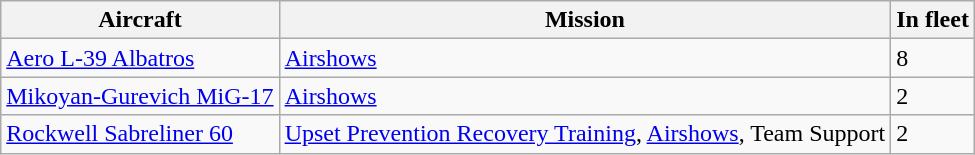<table class="wikitable">
<tr>
<th>Aircraft</th>
<th>Mission</th>
<th>In fleet</th>
</tr>
<tr>
<td><a href='#'>Aero L-39 Albatros</a></td>
<td><a href='#'>Airshows</a></td>
<td>8</td>
</tr>
<tr>
<td><a href='#'>Mikoyan-Gurevich MiG-17</a></td>
<td><a href='#'>Airshows</a></td>
<td>2</td>
</tr>
<tr>
<td><a href='#'>Rockwell Sabreliner 60</a></td>
<td><a href='#'>Upset Prevention Recovery Training</a>, <a href='#'>Airshows</a>, Team Support</td>
<td>2</td>
</tr>
</table>
